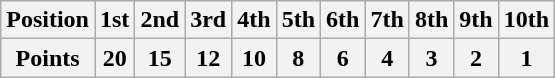<table class="wikitable">
<tr>
<th>Position</th>
<th>1st</th>
<th>2nd</th>
<th>3rd</th>
<th>4th</th>
<th>5th</th>
<th>6th</th>
<th>7th</th>
<th>8th</th>
<th>9th</th>
<th>10th</th>
</tr>
<tr>
<th>Points</th>
<th>20</th>
<th>15</th>
<th>12</th>
<th>10</th>
<th>8</th>
<th>6</th>
<th>4</th>
<th>3</th>
<th>2</th>
<th>1</th>
</tr>
</table>
